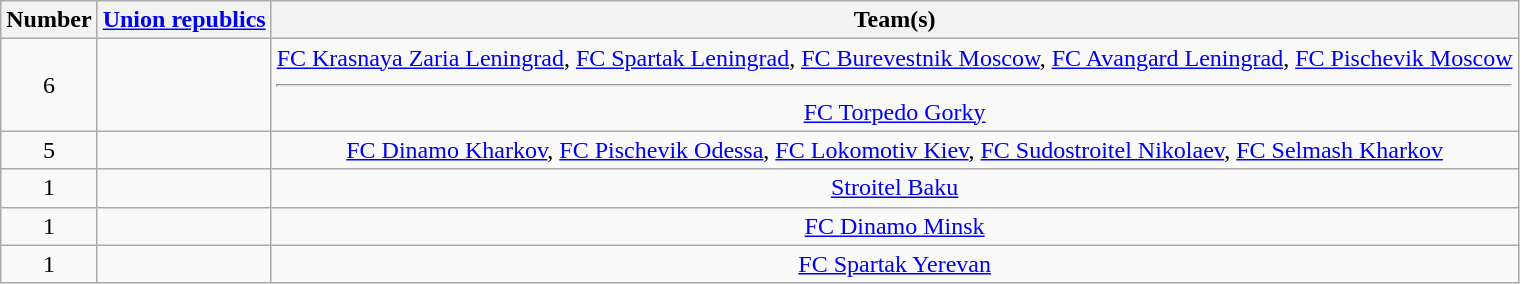<table class="wikitable" style="text-align:center">
<tr>
<th>Number</th>
<th><a href='#'>Union republics</a></th>
<th>Team(s)</th>
</tr>
<tr>
<td rowspan="1">6</td>
<td align="left"></td>
<td><a href='#'>FC Krasnaya Zaria Leningrad</a>, <a href='#'>FC Spartak Leningrad</a>, <a href='#'>FC Burevestnik Moscow</a>, <a href='#'>FC Avangard Leningrad</a>, <a href='#'>FC Pischevik Moscow</a><hr><a href='#'>FC Torpedo Gorky</a></td>
</tr>
<tr>
<td rowspan="1">5</td>
<td align="left"></td>
<td><a href='#'>FC Dinamo Kharkov</a>, <a href='#'>FC Pischevik Odessa</a>, <a href='#'>FC Lokomotiv Kiev</a>, <a href='#'>FC Sudostroitel Nikolaev</a>, <a href='#'>FC Selmash Kharkov</a></td>
</tr>
<tr>
<td rowspan="1">1</td>
<td align="left"></td>
<td><a href='#'>Stroitel Baku</a></td>
</tr>
<tr>
<td rowspan="1">1</td>
<td align="left"></td>
<td><a href='#'>FC Dinamo Minsk</a></td>
</tr>
<tr>
<td rowspan="1">1</td>
<td align="left"></td>
<td><a href='#'>FC Spartak Yerevan</a></td>
</tr>
</table>
